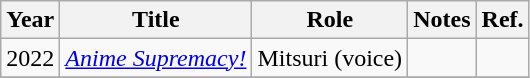<table class="wikitable">
<tr>
<th>Year</th>
<th>Title</th>
<th>Role</th>
<th class="unsortable">Notes</th>
<th class="unsortable">Ref.</th>
</tr>
<tr>
<td>2022</td>
<td><em><a href='#'>Anime Supremacy!</a></em></td>
<td>Mitsuri (voice)</td>
<td></td>
<td></td>
</tr>
<tr>
</tr>
</table>
